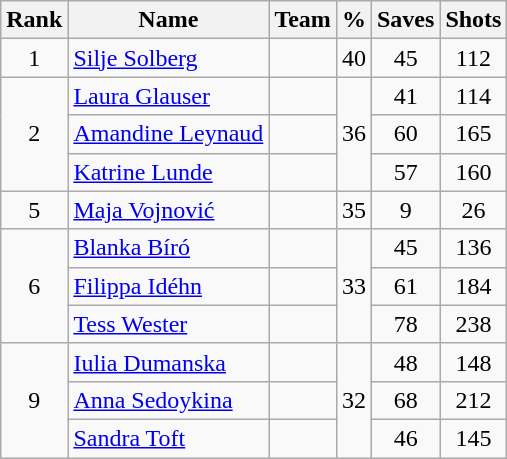<table class="wikitable sortable" style="text-align: center;">
<tr>
<th>Rank</th>
<th>Name</th>
<th>Team</th>
<th>%</th>
<th>Saves</th>
<th>Shots</th>
</tr>
<tr>
<td>1</td>
<td style="text-align: left;"><a href='#'>Silje Solberg</a></td>
<td style="text-align: left;"></td>
<td>40</td>
<td>45</td>
<td>112</td>
</tr>
<tr>
<td rowspan="3">2</td>
<td style="text-align: left;"><a href='#'>Laura Glauser</a></td>
<td style="text-align: left;"></td>
<td rowspan="3">36</td>
<td>41</td>
<td>114</td>
</tr>
<tr>
<td style="text-align: left;"><a href='#'>Amandine Leynaud</a></td>
<td style="text-align: left;"></td>
<td>60</td>
<td>165</td>
</tr>
<tr>
<td style="text-align: left;"><a href='#'>Katrine Lunde</a></td>
<td style="text-align: left;"></td>
<td>57</td>
<td>160</td>
</tr>
<tr>
<td>5</td>
<td style="text-align: left;"><a href='#'>Maja Vojnović</a></td>
<td style="text-align: left;"></td>
<td>35</td>
<td>9</td>
<td>26</td>
</tr>
<tr>
<td rowspan="3">6</td>
<td style="text-align: left;"><a href='#'>Blanka Bíró</a></td>
<td style="text-align: left;"></td>
<td rowspan="3">33</td>
<td>45</td>
<td>136</td>
</tr>
<tr>
<td style="text-align: left;"><a href='#'>Filippa Idéhn</a></td>
<td style="text-align: left;"></td>
<td>61</td>
<td>184</td>
</tr>
<tr>
<td style="text-align: left;"><a href='#'>Tess Wester</a></td>
<td style="text-align: left;"></td>
<td>78</td>
<td>238</td>
</tr>
<tr>
<td rowspan="3">9</td>
<td style="text-align: left;"><a href='#'>Iulia Dumanska</a></td>
<td style="text-align: left;"></td>
<td rowspan="3">32</td>
<td>48</td>
<td>148</td>
</tr>
<tr>
<td style="text-align: left;"><a href='#'>Anna Sedoykina</a></td>
<td style="text-align: left;"></td>
<td>68</td>
<td>212</td>
</tr>
<tr>
<td style="text-align: left;"><a href='#'>Sandra Toft</a></td>
<td style="text-align: left;"></td>
<td>46</td>
<td>145</td>
</tr>
</table>
